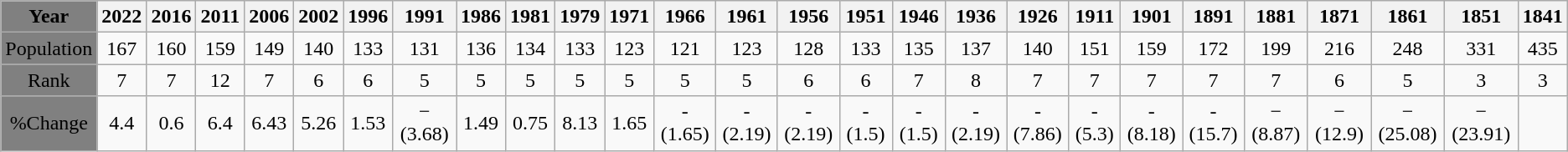<table class="wikitable">
<tr>
<th style="background:grey;">Year</th>
<th>2022</th>
<th>2016</th>
<th>2011</th>
<th>2006</th>
<th>2002</th>
<th>1996</th>
<th>1991</th>
<th>1986</th>
<th>1981</th>
<th>1979</th>
<th>1971</th>
<th>1966</th>
<th>1961</th>
<th>1956</th>
<th>1951</th>
<th>1946</th>
<th>1936</th>
<th>1926</th>
<th>1911</th>
<th>1901</th>
<th>1891</th>
<th>1881</th>
<th>1871</th>
<th>1861</th>
<th>1851</th>
<th>1841</th>
</tr>
<tr align="center">
<td style="background:grey;">Population</td>
<td>167</td>
<td>160</td>
<td>159</td>
<td>149</td>
<td>140</td>
<td>133</td>
<td>131</td>
<td>136</td>
<td>134</td>
<td>133</td>
<td>123</td>
<td>121</td>
<td>123</td>
<td>128</td>
<td>133</td>
<td>135</td>
<td>137</td>
<td>140</td>
<td>151</td>
<td>159</td>
<td>172</td>
<td>199</td>
<td>216</td>
<td>248</td>
<td>331</td>
<td>435</td>
</tr>
<tr align="center">
<td style="background:grey;">Rank</td>
<td>7</td>
<td>7</td>
<td>12</td>
<td>7</td>
<td>6</td>
<td>6</td>
<td>5</td>
<td>5</td>
<td>5</td>
<td>5</td>
<td>5</td>
<td>5</td>
<td>5</td>
<td>6</td>
<td>6</td>
<td>7</td>
<td>8</td>
<td>7</td>
<td>7</td>
<td>7</td>
<td>7</td>
<td>7</td>
<td>6</td>
<td>5</td>
<td>3</td>
<td>3</td>
</tr>
<tr align="center">
<td style="background:grey;">%Change</td>
<td>4.4</td>
<td>0.6</td>
<td>6.4</td>
<td>6.43</td>
<td>5.26</td>
<td>1.53</td>
<td>− (3.68)</td>
<td>1.49</td>
<td>0.75</td>
<td>8.13</td>
<td>1.65</td>
<td>- (1.65)</td>
<td>- (2.19)</td>
<td>- (2.19)</td>
<td>- (1.5)</td>
<td>- (1.5)</td>
<td>- (2.19)</td>
<td>- (7.86)</td>
<td>- (5.3)</td>
<td>- (8.18)</td>
<td>- (15.7)</td>
<td>− (8.87)</td>
<td>− (12.9)</td>
<td>− (25.08)</td>
<td>− (23.91)</td>
<td></td>
</tr>
</table>
